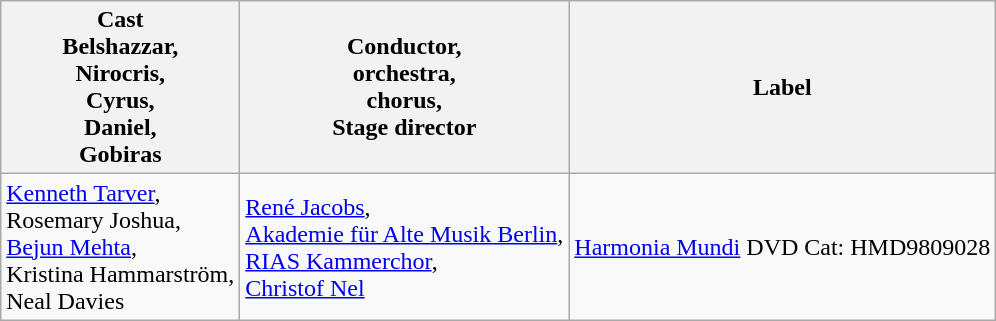<table class="wikitable">
<tr>
<th>Cast<br>Belshazzar,<br>Nirocris,<br>Cyrus,<br>Daniel,<br>Gobiras</th>
<th>Conductor,<br>orchestra,<br>chorus,<br>Stage director</th>
<th>Label</th>
</tr>
<tr>
<td><a href='#'>Kenneth Tarver</a>,<br>Rosemary Joshua,<br><a href='#'>Bejun Mehta</a>,<br> Kristina Hammarström,<br>Neal Davies</td>
<td><a href='#'>René Jacobs</a>,<br><a href='#'>Akademie für Alte Musik Berlin</a>,<br><a href='#'>RIAS Kammerchor</a>,<br><a href='#'>Christof Nel</a></td>
<td><a href='#'>Harmonia Mundi</a> DVD Cat: HMD9809028</td>
</tr>
</table>
